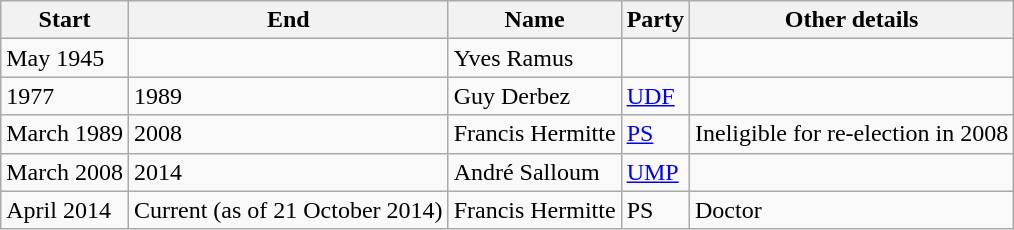<table border="1" class="wikitable">
<tr>
<th>Start</th>
<th>End</th>
<th>Name</th>
<th>Party</th>
<th>Other details</th>
</tr>
<tr>
<td>May 1945</td>
<td></td>
<td>Yves Ramus</td>
<td></td>
<td></td>
</tr>
<tr>
<td>1977</td>
<td>1989</td>
<td>Guy Derbez</td>
<td><a href='#'>UDF</a></td>
<td></td>
</tr>
<tr>
<td>March 1989</td>
<td>2008</td>
<td>Francis Hermitte</td>
<td><a href='#'>PS</a></td>
<td>Ineligible for re-election in 2008</td>
</tr>
<tr>
<td>March 2008</td>
<td>2014</td>
<td>André Salloum</td>
<td><a href='#'>UMP</a></td>
<td></td>
</tr>
<tr>
<td>April 2014</td>
<td>Current (as of 21 October 2014)</td>
<td>Francis Hermitte</td>
<td>PS</td>
<td>Doctor</td>
</tr>
</table>
